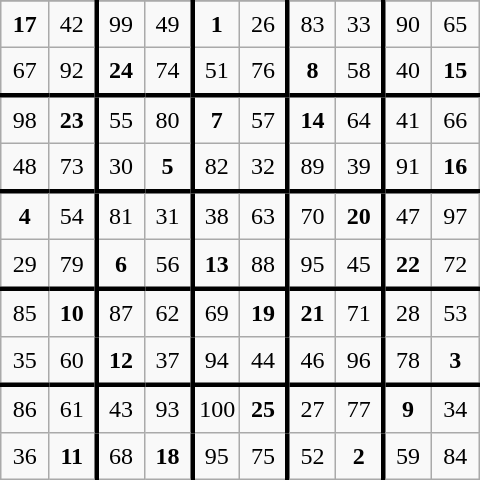<table class="wikitable" style="margin-left:auto;margin-right:auto;text-align:center;width:20em;height:20em;table-layout:fixed;">
<tr>
</tr>
<tr>
<td><strong>17</strong></td>
<td style="border-right:solid">42</td>
<td>99</td>
<td style="border-right:solid">49</td>
<td><strong>1</strong></td>
<td style="border-right:solid">26</td>
<td>83</td>
<td style="border-right:solid">33</td>
<td>90</td>
<td>65</td>
</tr>
<tr>
<td>67</td>
<td style="border-right:solid">92</td>
<td><strong>24</strong></td>
<td style="border-right:solid">74</td>
<td>51</td>
<td style="border-right:solid">76</td>
<td><strong>8</strong></td>
<td style="border-right:solid">58</td>
<td>40</td>
<td><strong>15</strong></td>
</tr>
<tr>
<td style="border-top:solid">98</td>
<td style="border-right:solid; border-top:solid"><strong>23</strong></td>
<td style="border-top:solid">55</td>
<td style="border-right:solid; border-top:solid">80</td>
<td style="border-top:solid"><strong>7</strong></td>
<td style="border-right:solid; border-top:solid">57</td>
<td style="border-top:solid"><strong>14</strong></td>
<td style="border-right:solid; border-top:solid">64</td>
<td style="border-top:solid">41</td>
<td style="border-top:solid">66</td>
</tr>
<tr>
<td>48</td>
<td style="border-right:solid">73</td>
<td>30</td>
<td style="border-right:solid"><strong>5</strong></td>
<td>82</td>
<td style="border-right:solid">32</td>
<td>89</td>
<td style="border-right:solid">39</td>
<td>91</td>
<td><strong>16</strong></td>
</tr>
<tr>
<td style="border-top:solid"><strong>4</strong></td>
<td style="border-right:solid; border-top:solid ">54</td>
<td style="border-top:solid">81</td>
<td style="border-right:solid; border-top:solid">31</td>
<td style="border-top:solid">38</td>
<td style="border-right:solid; border-top:solid">63</td>
<td style="border-top:solid">70</td>
<td style="border-right:solid; border-top:solid"><strong>20</strong></td>
<td style="border-top:solid">47</td>
<td style="border-top:solid">97</td>
</tr>
<tr>
<td>29</td>
<td style="border-right:solid">79</td>
<td><strong>6</strong></td>
<td style="border-right:solid">56</td>
<td><strong>13</strong></td>
<td style="border-right:solid">88</td>
<td>95</td>
<td style="border-right:solid">45</td>
<td><strong>22</strong></td>
<td>72</td>
</tr>
<tr>
<td style="border-top:solid">85</td>
<td style="border-right:solid; border-top:solid"><strong>10</strong></td>
<td style="border-top:solid">87</td>
<td style="border-right:solid; border-top:solid">62</td>
<td style="border-top:solid">69</td>
<td style="border-right:solid; border-top:solid"><strong>19</strong></td>
<td style="border-top:solid"><strong>21</strong></td>
<td style="border-right:solid; border-top:solid">71</td>
<td style="border-top:solid">28</td>
<td style="border-top:solid">53</td>
</tr>
<tr>
<td>35</td>
<td style="border-right:solid">60</td>
<td><strong>12</strong></td>
<td style="border-right:solid">37</td>
<td>94</td>
<td style="border-right:solid">44</td>
<td>46</td>
<td style="border-right:solid">96</td>
<td>78</td>
<td><strong>3</strong></td>
</tr>
<tr>
<td style="border-top:solid">86</td>
<td style="border-right:solid; border-top:solid ">61</td>
<td style="border-top:solid">43</td>
<td style="border-right:solid; border-top:solid">93</td>
<td style="border-top:solid">100</td>
<td style="border-right:solid; border-top:solid"><strong>25</strong></td>
<td style="border-top:solid">27</td>
<td style="border-right:solid; border-top:solid">77</td>
<td style="border-top:solid"><strong>9</strong></td>
<td style="border-top:solid">34</td>
</tr>
<tr>
<td>36</td>
<td style="border-right:solid"><strong>11</strong></td>
<td>68</td>
<td style="border-right:solid"><strong>18</strong></td>
<td>95</td>
<td style="border-right:solid">75</td>
<td>52</td>
<td style="border-right:solid"><strong>2</strong></td>
<td>59</td>
<td>84</td>
</tr>
</table>
